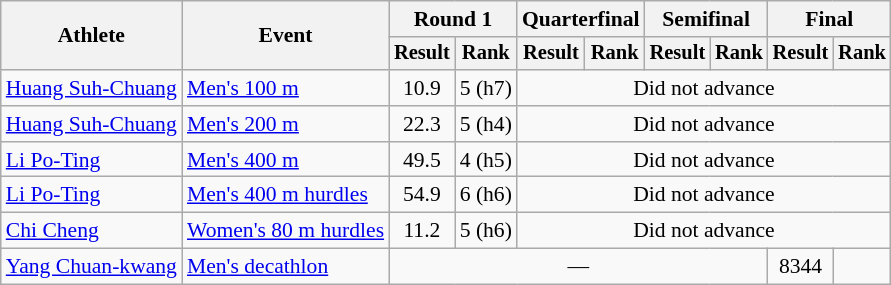<table class="wikitable" style="font-size:90%; text-align:center">
<tr>
<th rowspan="2">Athlete</th>
<th rowspan="2">Event</th>
<th colspan="2">Round 1</th>
<th colspan="2">Quarterfinal</th>
<th colspan="2">Semifinal</th>
<th colspan="2">Final</th>
</tr>
<tr style="font-size:95%">
<th>Result</th>
<th>Rank</th>
<th>Result</th>
<th>Rank</th>
<th>Result</th>
<th>Rank</th>
<th>Result</th>
<th>Rank</th>
</tr>
<tr>
<td align="left"><a href='#'>Huang Suh-Chuang</a></td>
<td align="left"><a href='#'>Men's 100 m</a></td>
<td>10.9</td>
<td>5 (h7)</td>
<td colspan="6">Did not advance</td>
</tr>
<tr>
<td align="left"><a href='#'>Huang Suh-Chuang</a></td>
<td align="left"><a href='#'>Men's 200 m</a></td>
<td>22.3</td>
<td>5 (h4)</td>
<td colspan="6">Did not advance</td>
</tr>
<tr>
<td align="left"><a href='#'>Li Po-Ting</a></td>
<td align="left"><a href='#'>Men's 400 m</a></td>
<td>49.5</td>
<td>4 (h5)</td>
<td colspan="6">Did not advance</td>
</tr>
<tr>
<td align="left"><a href='#'>Li Po-Ting</a></td>
<td align="left"><a href='#'>Men's 400 m hurdles</a></td>
<td>54.9</td>
<td>6 (h6)</td>
<td colspan="6">Did not advance</td>
</tr>
<tr>
<td align="left"><a href='#'>Chi Cheng</a></td>
<td align="left"><a href='#'>Women's 80 m hurdles</a></td>
<td>11.2</td>
<td>5 (h6)</td>
<td colspan="6">Did not advance</td>
</tr>
<tr>
<td align="left"><a href='#'>Yang Chuan-kwang</a></td>
<td align="left"><a href='#'>Men's decathlon</a></td>
<td colspan="6">—</td>
<td>8344</td>
<td></td>
</tr>
</table>
